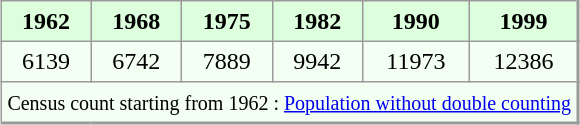<table align="center" rules="all" cellspacing="0" cellpadding="4" style="border: 1px solid #999; border-right: 2px solid #999; border-bottom:2px solid #999; background: #f3fff3">
<tr style="background: #ddffdd">
<th>1962</th>
<th>1968</th>
<th>1975</th>
<th>1982</th>
<th>1990</th>
<th>1999</th>
</tr>
<tr>
<td align="center">6139</td>
<td align="center">6742</td>
<td align="center">7889</td>
<td align="center">9942</td>
<td align="center">11973</td>
<td align="center">12386</td>
</tr>
<tr>
<td colspan=6 align=center><small>Census count starting from 1962 : <a href='#'>Population without double counting</a></small></td>
</tr>
</table>
